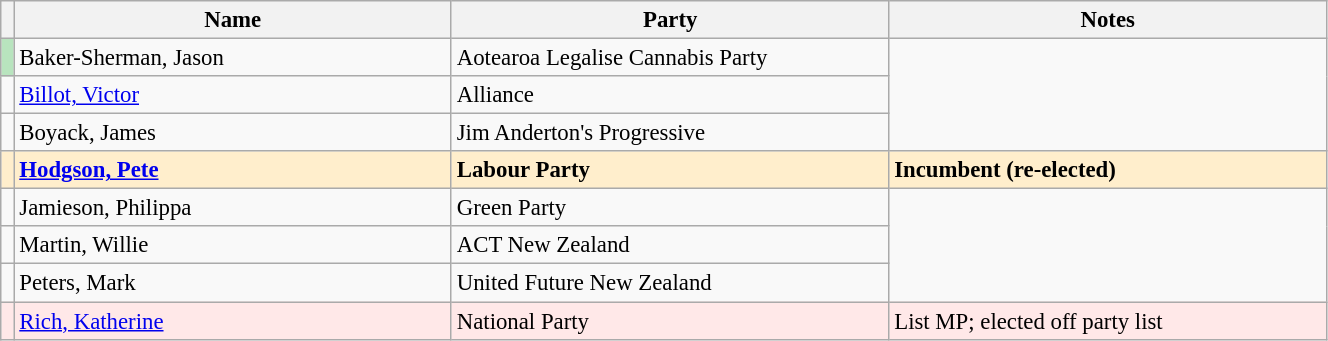<table class="wikitable" width="70%" style="font-size:95%;">
<tr>
<th width=1%></th>
<th width=33%>Name</th>
<th width=33%>Party</th>
<th width=33%>Notes</th>
</tr>
<tr -->
<td bgcolor=#b8e4be></td>
<td>Baker-Sherman, Jason</td>
<td>Aotearoa Legalise Cannabis Party</td>
</tr>
<tr -->
<td bgcolor=></td>
<td><a href='#'>Billot, Victor</a></td>
<td>Alliance</td>
</tr>
<tr -->
<td bgcolor=></td>
<td>Boyack, James</td>
<td>Jim Anderton's Progressive</td>
</tr>
<tr ---- bgcolor=#FFEECC>
<td bgcolor=></td>
<td><strong><a href='#'>Hodgson, Pete</a></strong></td>
<td><strong>Labour Party</strong></td>
<td><strong>Incumbent (re-elected)</strong></td>
</tr>
<tr -->
<td bgcolor=></td>
<td>Jamieson, Philippa</td>
<td>Green Party</td>
</tr>
<tr -->
<td bgcolor=></td>
<td>Martin, Willie</td>
<td>ACT New Zealand</td>
</tr>
<tr -->
<td bgcolor=></td>
<td>Peters, Mark</td>
<td>United Future New Zealand</td>
</tr>
<tr ---- bgcolor=#FFE8E8>
<td bgcolor=></td>
<td><a href='#'>Rich, Katherine</a></td>
<td>National Party</td>
<td>List MP; elected off party list</td>
</tr>
</table>
